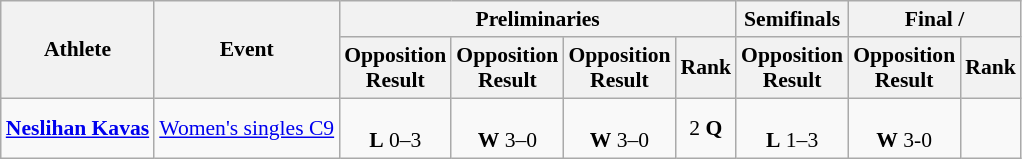<table class=wikitable style="font-size:90%">
<tr>
<th rowspan="2">Athlete</th>
<th rowspan="2">Event</th>
<th colspan="4">Preliminaries</th>
<th>Semifinals</th>
<th colspan="2">Final / </th>
</tr>
<tr>
<th>Opposition<br>Result</th>
<th>Opposition<br>Result</th>
<th>Opposition<br>Result</th>
<th>Rank</th>
<th>Opposition<br>Result</th>
<th>Opposition<br>Result</th>
<th>Rank</th>
</tr>
<tr>
<td><strong><a href='#'>Neslihan Kavas</a></strong></td>
<td><a href='#'>Women's singles C9</a></td>
<td align="center"><br><strong>L</strong> 0–3</td>
<td align="center"><br><strong>W</strong> 3–0</td>
<td align="center"><br><strong>W</strong> 3–0</td>
<td align="center">2 <strong>Q</strong></td>
<td align="center"><br><strong>L</strong> 1–3</td>
<td align="center"><br><strong>W</strong> 3-0</td>
<td align="center"></td>
</tr>
</table>
